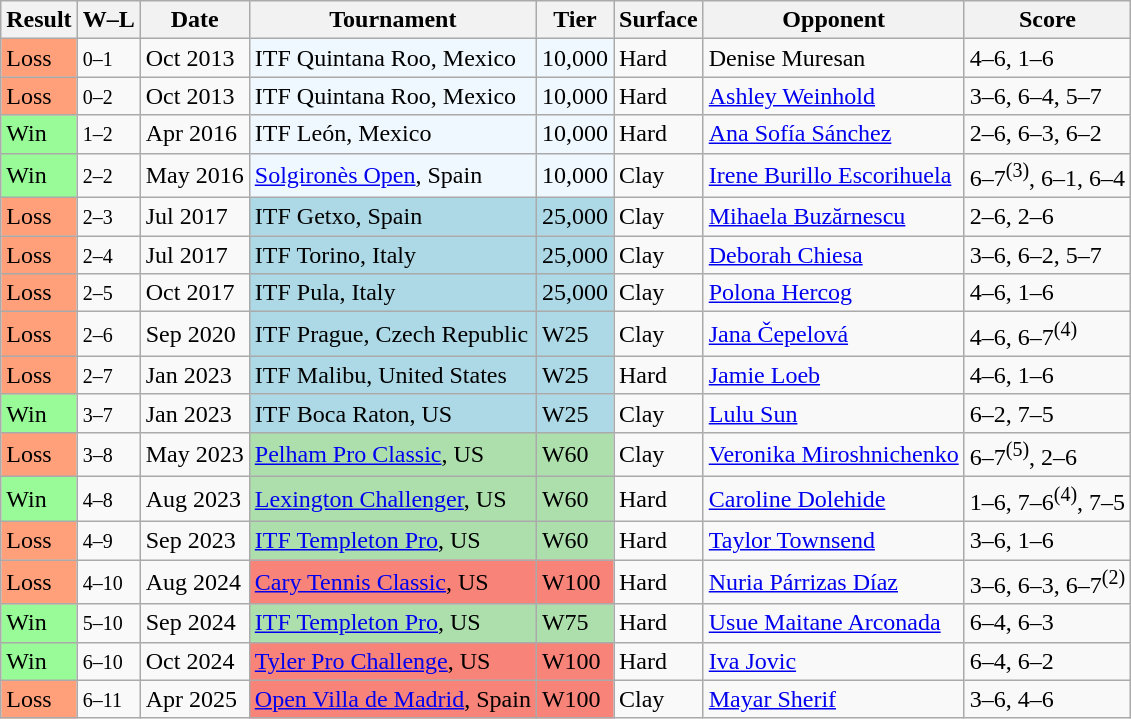<table class="sortable wikitable">
<tr>
<th>Result</th>
<th class="unsortable">W–L</th>
<th>Date</th>
<th>Tournament</th>
<th>Tier</th>
<th>Surface</th>
<th>Opponent</th>
<th class="unsortable">Score</th>
</tr>
<tr>
<td style="background:#ffa07a;">Loss</td>
<td><small>0–1</small></td>
<td>Oct 2013</td>
<td style="background:#f0f8ff;">ITF Quintana Roo, Mexico</td>
<td style="background:#f0f8ff;">10,000</td>
<td>Hard</td>
<td> Denise Muresan</td>
<td>4–6, 1–6</td>
</tr>
<tr>
<td style="background:#ffa07a;">Loss</td>
<td><small>0–2</small></td>
<td>Oct 2013</td>
<td style="background:#f0f8ff;">ITF Quintana Roo, Mexico</td>
<td style="background:#f0f8ff;">10,000</td>
<td>Hard</td>
<td> <a href='#'>Ashley Weinhold</a></td>
<td>3–6, 6–4, 5–7</td>
</tr>
<tr>
<td style="background:#98fb98;">Win</td>
<td><small>1–2</small></td>
<td>Apr 2016</td>
<td style="background:#f0f8ff;">ITF León, Mexico</td>
<td style="background:#f0f8ff;">10,000</td>
<td>Hard</td>
<td> <a href='#'>Ana Sofía Sánchez</a></td>
<td>2–6, 6–3, 6–2</td>
</tr>
<tr>
<td style="background:#98fb98;">Win</td>
<td><small>2–2</small></td>
<td>May 2016</td>
<td style="background:#f0f8ff;"><a href='#'>Solgironès Open</a>, Spain</td>
<td style="background:#f0f8ff;">10,000</td>
<td>Clay</td>
<td> <a href='#'>Irene Burillo Escorihuela</a></td>
<td>6–7<sup>(3)</sup>, 6–1, 6–4</td>
</tr>
<tr>
<td style="background:#ffa07a;">Loss</td>
<td><small>2–3</small></td>
<td>Jul 2017</td>
<td style="background:lightblue;">ITF Getxo, Spain</td>
<td style="background:lightblue;">25,000</td>
<td>Clay</td>
<td> <a href='#'>Mihaela Buzărnescu</a></td>
<td>2–6, 2–6</td>
</tr>
<tr>
<td style="background:#ffa07a;">Loss</td>
<td><small>2–4</small></td>
<td>Jul 2017</td>
<td style="background:lightblue;">ITF Torino, Italy</td>
<td style="background:lightblue;">25,000</td>
<td>Clay</td>
<td> <a href='#'>Deborah Chiesa</a></td>
<td>3–6, 6–2, 5–7</td>
</tr>
<tr>
<td style="background:#ffa07a;">Loss</td>
<td><small>2–5</small></td>
<td>Oct 2017</td>
<td style="background:lightblue;">ITF Pula, Italy</td>
<td style="background:lightblue;">25,000</td>
<td>Clay</td>
<td> <a href='#'>Polona Hercog</a></td>
<td>4–6, 1–6</td>
</tr>
<tr>
<td style="background:#ffa07a;">Loss</td>
<td><small>2–6</small></td>
<td>Sep 2020</td>
<td style="background:lightblue;">ITF Prague, Czech Republic</td>
<td style="background:lightblue;">W25</td>
<td>Clay</td>
<td> <a href='#'>Jana Čepelová</a></td>
<td>4–6, 6–7<sup>(4)</sup></td>
</tr>
<tr>
<td style="background:#ffa07a;">Loss</td>
<td><small>2–7</small></td>
<td>Jan 2023</td>
<td style="background:lightblue;">ITF Malibu, United States</td>
<td style="background:lightblue;">W25</td>
<td>Hard</td>
<td> <a href='#'>Jamie Loeb</a></td>
<td>4–6, 1–6</td>
</tr>
<tr>
<td style="background:#98fb98;">Win</td>
<td><small>3–7</small></td>
<td>Jan 2023</td>
<td style="background:lightblue;">ITF Boca Raton, US</td>
<td style="background:lightblue;">W25</td>
<td>Clay</td>
<td> <a href='#'>Lulu Sun</a></td>
<td>6–2, 7–5</td>
</tr>
<tr>
<td style="background:#ffa07a;">Loss</td>
<td><small>3–8</small></td>
<td>May 2023</td>
<td style="background:#addfad;"><a href='#'>Pelham Pro Classic</a>, US</td>
<td style="background:#addfad;">W60</td>
<td>Clay</td>
<td> <a href='#'>Veronika Miroshnichenko</a></td>
<td>6–7<sup>(5)</sup>, 2–6</td>
</tr>
<tr>
<td style="background:#98fb98;">Win</td>
<td><small>4–8</small></td>
<td>Aug 2023</td>
<td style="background:#addfad;"><a href='#'>Lexington Challenger</a>, US</td>
<td style="background:#addfad;">W60</td>
<td>Hard</td>
<td> <a href='#'>Caroline Dolehide</a></td>
<td>1–6, 7–6<sup>(4)</sup>, 7–5</td>
</tr>
<tr>
<td style="background:#ffa07a;">Loss</td>
<td><small>4–9</small></td>
<td>Sep 2023</td>
<td style="background:#addfad;"><a href='#'>ITF Templeton Pro</a>, US</td>
<td style="background:#addfad;">W60</td>
<td>Hard</td>
<td> <a href='#'>Taylor Townsend</a></td>
<td>3–6, 1–6</td>
</tr>
<tr>
<td style="background:#ffa07a;">Loss</td>
<td><small>4–10</small></td>
<td>Aug 2024</td>
<td bgcolor="#f88379"><a href='#'>Cary Tennis Classic</a>, US</td>
<td bgcolor="#f88379">W100</td>
<td>Hard</td>
<td> <a href='#'>Nuria Párrizas Díaz</a></td>
<td>3–6, 6–3, 6–7<sup>(2)</sup></td>
</tr>
<tr>
<td style="background:#98fb98;">Win</td>
<td><small>5–10</small></td>
<td>Sep 2024</td>
<td style="background:#addfad;"><a href='#'>ITF Templeton Pro</a>, US</td>
<td style="background:#addfad;">W75</td>
<td>Hard</td>
<td> <a href='#'>Usue Maitane Arconada</a></td>
<td>6–4, 6–3</td>
</tr>
<tr>
<td style="background:#98fb98;">Win</td>
<td><small>6–10</small></td>
<td>Oct 2024</td>
<td bgcolor="#f88379"><a href='#'>Tyler Pro Challenge</a>, US</td>
<td bgcolor="#f88379">W100</td>
<td>Hard</td>
<td> <a href='#'>Iva Jovic</a></td>
<td>6–4, 6–2</td>
</tr>
<tr>
<td style="background:#ffa07a;">Loss</td>
<td><small>6–11</small></td>
<td>Apr 2025</td>
<td bgcolor="#f88379"><a href='#'>Open Villa de Madrid</a>, Spain</td>
<td bgcolor="#f88379">W100</td>
<td>Clay</td>
<td> <a href='#'>Mayar Sherif</a></td>
<td>3–6, 4–6</td>
</tr>
</table>
